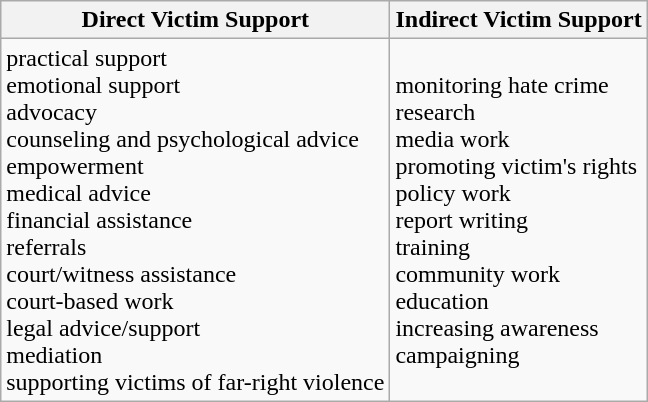<table class="wikitable">
<tr>
<th>Direct Victim Support</th>
<th>Indirect Victim Support</th>
</tr>
<tr>
<td>practical support<br>emotional support<br>advocacy<br>counseling and psychological advice<br>empowerment<br>medical advice<br>financial assistance<br>referrals<br>court/witness assistance<br>court-based work<br>legal advice/support<br>mediation<br>supporting victims of far-right violence</td>
<td>monitoring hate crime<br>research<br>media work<br>promoting victim's rights<br>policy work<br>report writing<br>training<br>community work<br>education<br>increasing awareness<br>campaigning</td>
</tr>
</table>
